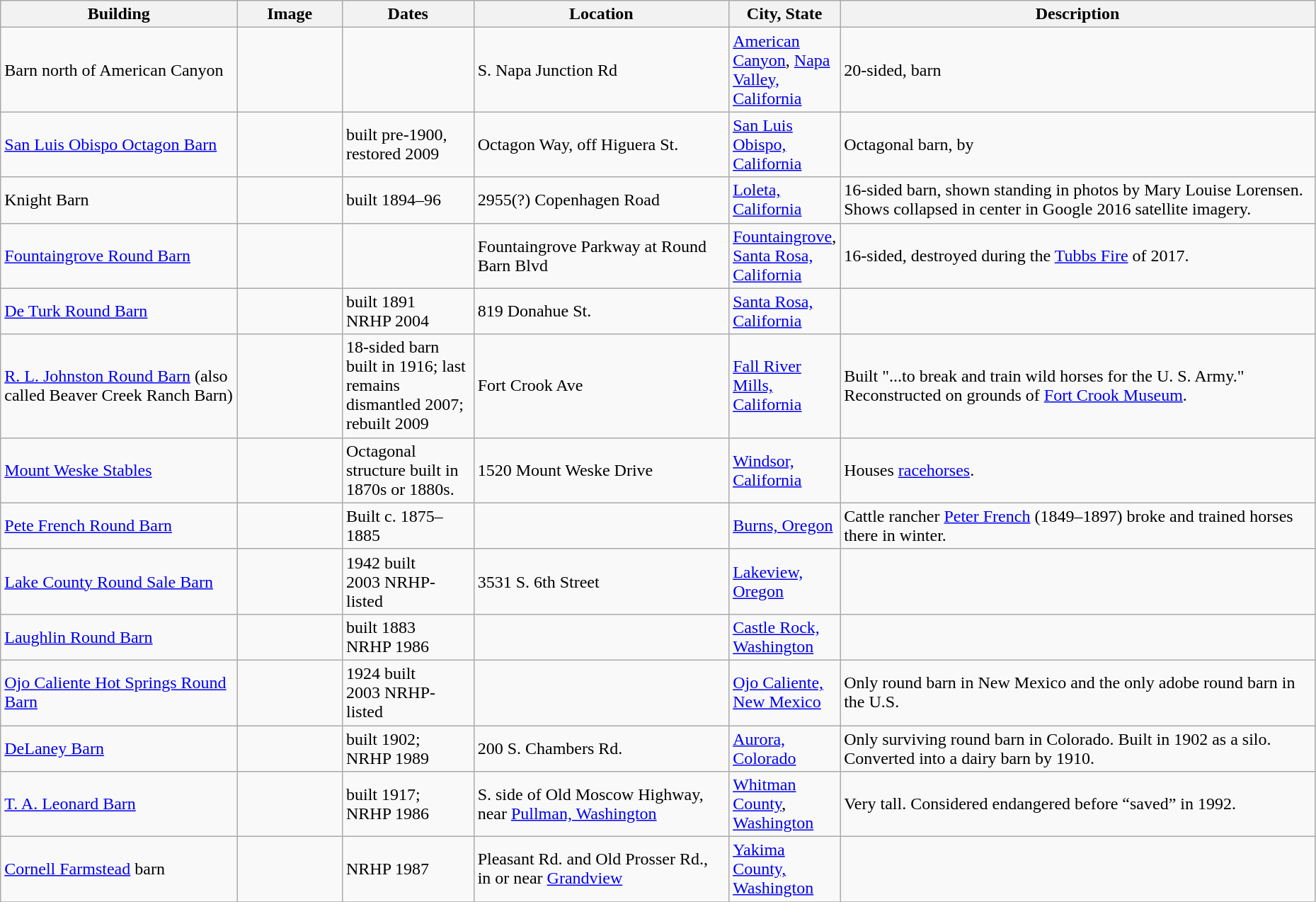<table class="wikitable sortable" style="width:98%">
<tr>
<th style="width:18%;"><strong>Building</strong></th>
<th style="width:8%;" class="unsortable"><strong>Image</strong></th>
<th style="width:10%;"><strong>Dates</strong></th>
<th><strong>Location</strong></th>
<th style="width:8%;"><strong>City, State</strong></th>
<th><strong>Description</strong></th>
</tr>
<tr>
<td>Barn north of American Canyon</td>
<td></td>
<td></td>
<td>S. Napa Junction Rd<br><small></small></td>
<td><a href='#'>American Canyon</a>, <a href='#'>Napa Valley, California</a></td>
<td>20-sided,  barn</td>
</tr>
<tr>
<td><a href='#'>San Luis Obispo Octagon Barn</a></td>
<td></td>
<td>built pre-1900, restored 2009</td>
<td>Octagon Way, off Higuera St.<br><small></small></td>
<td><a href='#'>San Luis Obispo, California</a></td>
<td>Octagonal barn,  by </td>
</tr>
<tr>
<td>Knight Barn</td>
<td></td>
<td>built 1894–96</td>
<td>2955(?) Copenhagen Road<br><small></small></td>
<td><a href='#'>Loleta, California</a></td>
<td>16-sided barn, shown standing in photos by Mary Louise Lorensen. Shows collapsed in center in Google 2016 satellite imagery.</td>
</tr>
<tr>
<td><a href='#'>Fountaingrove Round Barn</a></td>
<td></td>
<td></td>
<td>Fountaingrove Parkway at Round Barn Blvd<br><small></small></td>
<td><a href='#'>Fountaingrove</a>, <a href='#'>Santa Rosa, California</a></td>
<td>16-sided, destroyed during the <a href='#'>Tubbs Fire</a> of 2017.</td>
</tr>
<tr>
<td><a href='#'>De Turk Round Barn</a></td>
<td></td>
<td>built 1891<br>NRHP 2004</td>
<td>819 Donahue St.<br><small></small></td>
<td><a href='#'>Santa Rosa, California</a></td>
<td></td>
</tr>
<tr anchorR. L. Johnston Round Barn>
<td><a href='#'>R. L. Johnston Round Barn</a> (also called Beaver Creek Ranch Barn)</td>
<td></td>
<td>18-sided barn built in 1916; last remains dismantled 2007; rebuilt 2009</td>
<td>Fort Crook Ave<br><small></small></td>
<td><a href='#'>Fall River Mills, California</a></td>
<td>Built "...to break and train wild horses for the U. S. Army."  Reconstructed on grounds of <a href='#'>Fort Crook Museum</a>.</td>
</tr>
<tr>
<td><a href='#'>Mount Weske Stables</a></td>
<td></td>
<td>Octagonal structure built in 1870s or 1880s.</td>
<td>1520 Mount Weske Drive<br><small></small></td>
<td><a href='#'>Windsor, California</a></td>
<td> Houses <a href='#'>racehorses</a>.</td>
</tr>
<tr>
<td><a href='#'>Pete French Round Barn</a></td>
<td></td>
<td>Built c. 1875–1885</td>
<td><small></small></td>
<td><a href='#'>Burns, Oregon</a></td>
<td>Cattle rancher <a href='#'>Peter French</a> (1849–1897) broke and trained horses there in winter.</td>
</tr>
<tr>
<td><a href='#'>Lake County Round Sale Barn</a></td>
<td></td>
<td>1942 built<br>2003 NRHP-listed</td>
<td>3531 S. 6th Street<br><small></small></td>
<td><a href='#'>Lakeview, Oregon</a></td>
<td></td>
</tr>
<tr>
<td><a href='#'>Laughlin Round Barn</a></td>
<td></td>
<td>built 1883<br>NRHP 1986</td>
<td><small></small></td>
<td><a href='#'>Castle Rock, Washington</a></td>
<td></td>
</tr>
<tr>
<td><a href='#'>Ojo Caliente Hot Springs Round Barn</a></td>
<td></td>
<td>1924 built<br>2003 NRHP-listed</td>
<td><small></small></td>
<td><a href='#'>Ojo Caliente, New Mexico</a></td>
<td>Only round barn in New Mexico and the only adobe round barn in the U.S.</td>
</tr>
<tr>
<td><a href='#'>DeLaney Barn</a></td>
<td></td>
<td>built 1902; NRHP 1989</td>
<td>200 S. Chambers Rd.<br><small></small></td>
<td><a href='#'>Aurora, Colorado</a></td>
<td>Only surviving round barn in Colorado.  Built in 1902 as a silo. Converted into a dairy barn by 1910.</td>
</tr>
<tr>
<td><a href='#'>T. A. Leonard Barn</a></td>
<td></td>
<td>built 1917; NRHP 1986</td>
<td>S. side of Old Moscow Highway, near <a href='#'>Pullman, Washington</a><br></td>
<td><a href='#'>Whitman County</a>, <a href='#'>Washington</a></td>
<td>Very tall. Considered endangered before “saved” in 1992.</td>
</tr>
<tr>
<td><a href='#'>Cornell Farmstead</a> barn</td>
<td></td>
<td>NRHP 1987</td>
<td>Pleasant Rd. and Old Prosser Rd., in or near <a href='#'>Grandview</a><br></td>
<td><a href='#'>Yakima County, Washington</a></td>
<td></td>
</tr>
<tr>
</tr>
</table>
